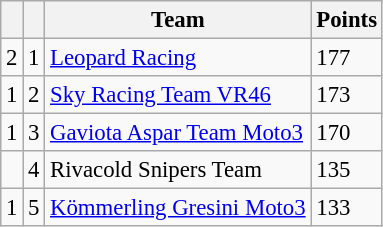<table class="wikitable" style="font-size: 95%;">
<tr>
<th></th>
<th></th>
<th>Team</th>
<th>Points</th>
</tr>
<tr>
<td> 2</td>
<td align=center>1</td>
<td> <a href='#'>Leopard Racing</a></td>
<td align=left>177</td>
</tr>
<tr>
<td> 1</td>
<td align=center>2</td>
<td> <a href='#'>Sky Racing Team VR46</a></td>
<td align=left>173</td>
</tr>
<tr>
<td> 1</td>
<td align=center>3</td>
<td> <a href='#'>Gaviota Aspar Team Moto3</a></td>
<td align=left>170</td>
</tr>
<tr>
<td></td>
<td align=center>4</td>
<td> Rivacold Snipers Team</td>
<td align=left>135</td>
</tr>
<tr>
<td> 1</td>
<td align=center>5</td>
<td> <a href='#'>Kömmerling Gresini Moto3</a></td>
<td align=left>133</td>
</tr>
</table>
